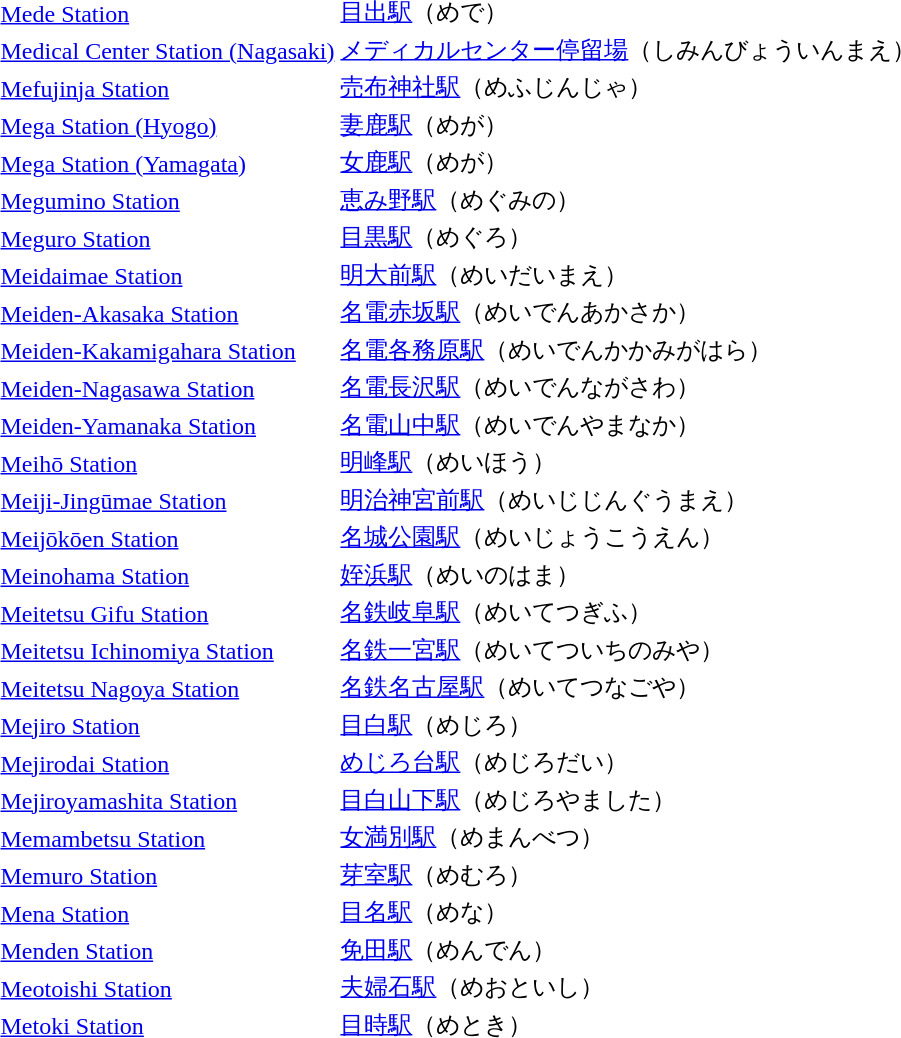<table>
<tr>
<td><a href='#'>Mede Station</a></td>
<td><a href='#'>目出駅</a>（めで）</td>
</tr>
<tr>
<td><a href='#'>Medical Center Station (Nagasaki)</a></td>
<td><a href='#'>メディカルセンター停留場</a>（しみんびょういんまえ）</td>
</tr>
<tr>
<td><a href='#'>Mefujinja Station</a></td>
<td><a href='#'>売布神社駅</a>（めふじんじゃ）</td>
</tr>
<tr>
<td><a href='#'>Mega Station (Hyogo)</a></td>
<td><a href='#'>妻鹿駅</a>（めが）</td>
</tr>
<tr>
<td><a href='#'>Mega Station (Yamagata)</a></td>
<td><a href='#'>女鹿駅</a>（めが）</td>
</tr>
<tr>
<td><a href='#'>Megumino Station</a></td>
<td><a href='#'>恵み野駅</a>（めぐみの）</td>
</tr>
<tr>
<td><a href='#'>Meguro Station</a></td>
<td><a href='#'>目黒駅</a>（めぐろ）</td>
</tr>
<tr>
<td><a href='#'>Meidaimae Station</a></td>
<td><a href='#'>明大前駅</a>（めいだいまえ）</td>
</tr>
<tr>
<td><a href='#'>Meiden-Akasaka Station</a></td>
<td><a href='#'>名電赤坂駅</a>（めいでんあかさか）</td>
</tr>
<tr>
<td><a href='#'>Meiden-Kakamigahara Station</a></td>
<td><a href='#'>名電各務原駅</a>（めいでんかかみがはら）</td>
</tr>
<tr>
<td><a href='#'>Meiden-Nagasawa Station</a></td>
<td><a href='#'>名電長沢駅</a>（めいでんながさわ）</td>
</tr>
<tr>
<td><a href='#'>Meiden-Yamanaka Station</a></td>
<td><a href='#'>名電山中駅</a>（めいでんやまなか）</td>
</tr>
<tr>
<td><a href='#'>Meihō Station</a></td>
<td><a href='#'>明峰駅</a>（めいほう）</td>
</tr>
<tr>
<td><a href='#'>Meiji-Jingūmae Station</a></td>
<td><a href='#'>明治神宮前駅</a>（めいじじんぐうまえ）</td>
</tr>
<tr>
<td><a href='#'>Meijōkōen Station</a></td>
<td><a href='#'>名城公園駅</a>（めいじょうこうえん）</td>
</tr>
<tr>
<td><a href='#'>Meinohama Station</a></td>
<td><a href='#'>姪浜駅</a>（めいのはま）</td>
</tr>
<tr>
<td><a href='#'>Meitetsu Gifu Station</a></td>
<td><a href='#'>名鉄岐阜駅</a>（めいてつぎふ）</td>
</tr>
<tr>
<td><a href='#'>Meitetsu Ichinomiya Station</a></td>
<td><a href='#'>名鉄一宮駅</a>（めいてついちのみや）</td>
</tr>
<tr>
<td><a href='#'>Meitetsu Nagoya Station</a></td>
<td><a href='#'>名鉄名古屋駅</a>（めいてつなごや）</td>
</tr>
<tr>
<td><a href='#'>Mejiro Station</a></td>
<td><a href='#'>目白駅</a>（めじろ）</td>
</tr>
<tr>
<td><a href='#'>Mejirodai Station</a></td>
<td><a href='#'>めじろ台駅</a>（めじろだい）</td>
</tr>
<tr>
<td><a href='#'>Mejiroyamashita Station</a></td>
<td><a href='#'>目白山下駅</a>（めじろやました）</td>
</tr>
<tr>
<td><a href='#'>Memambetsu Station</a></td>
<td><a href='#'>女満別駅</a>（めまんべつ）</td>
</tr>
<tr>
<td><a href='#'>Memuro Station</a></td>
<td><a href='#'>芽室駅</a>（めむろ）</td>
</tr>
<tr>
<td><a href='#'>Mena Station</a></td>
<td><a href='#'>目名駅</a>（めな）</td>
</tr>
<tr>
<td><a href='#'>Menden Station</a></td>
<td><a href='#'>免田駅</a>（めんでん）</td>
</tr>
<tr>
<td><a href='#'>Meotoishi Station</a></td>
<td><a href='#'>夫婦石駅</a>（めおといし）</td>
</tr>
<tr>
<td><a href='#'>Metoki Station</a></td>
<td><a href='#'>目時駅</a>（めとき）</td>
</tr>
</table>
